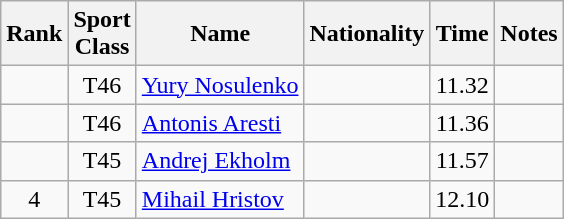<table class="wikitable sortable" style="text-align:center">
<tr>
<th>Rank</th>
<th>Sport<br>Class</th>
<th>Name</th>
<th>Nationality</th>
<th>Time</th>
<th>Notes</th>
</tr>
<tr>
<td></td>
<td>T46</td>
<td align=left><a href='#'>Yury Nosulenko</a></td>
<td align=left></td>
<td>11.32</td>
<td></td>
</tr>
<tr>
<td></td>
<td>T46</td>
<td align=left><a href='#'>Antonis Aresti</a></td>
<td align=left></td>
<td>11.36</td>
<td></td>
</tr>
<tr>
<td></td>
<td>T45</td>
<td align=left><a href='#'>Andrej Ekholm</a></td>
<td align=left></td>
<td>11.57</td>
<td></td>
</tr>
<tr>
<td>4</td>
<td>T45</td>
<td align=left><a href='#'>Mihail Hristov</a></td>
<td align=left></td>
<td>12.10</td>
<td></td>
</tr>
</table>
